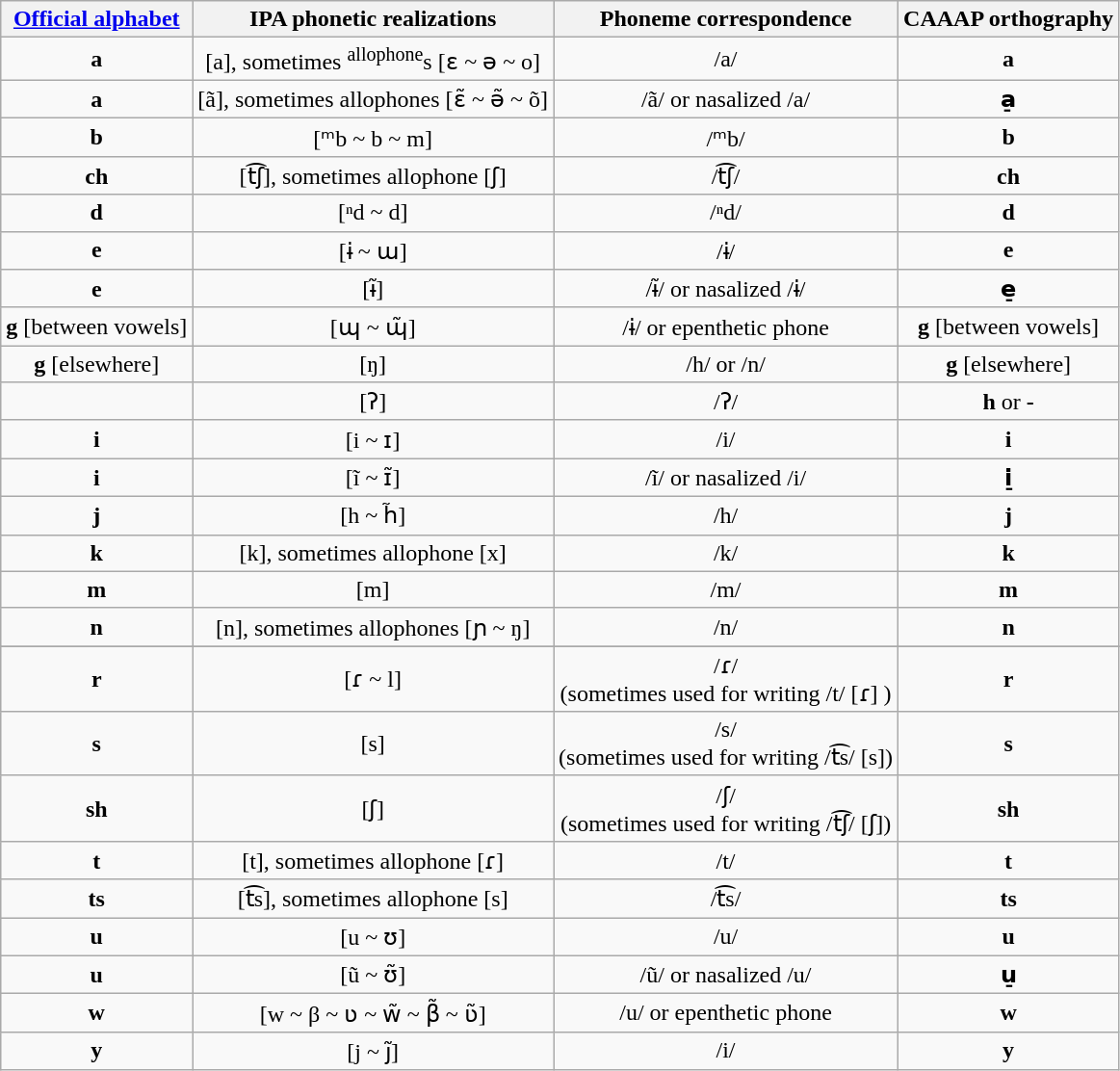<table class="wikitable" style="text-align:center;">
<tr>
<th><a href='#'>Official alphabet</a></th>
<th>IPA  phonetic realizations</th>
<th>Phoneme correspondence</th>
<th>CAAAP orthography </th>
</tr>
<tr>
<td><strong>a</strong></td>
<td>[a], sometimes <sup>allophone</sup>s [ɛ ~ ə ~ o]</td>
<td>/a/</td>
<td><strong>a</strong></td>
</tr>
<tr>
<td><strong>a</strong></td>
<td>[ã], sometimes allophones [ɛ̃ ~ ə̃ ~ õ]</td>
<td>/ã/ or nasalized /a/</td>
<td><strong>a̠</strong></td>
</tr>
<tr>
<td><strong>b</strong></td>
<td>[ᵐb ~ b ~ m]</td>
<td>/ᵐb/</td>
<td><strong>b</strong></td>
</tr>
<tr>
<td><strong>ch</strong></td>
<td>[t͡ʃ], sometimes allophone [ʃ] </td>
<td>/t͡ʃ/</td>
<td><strong>ch</strong></td>
</tr>
<tr>
<td><strong>d</strong></td>
<td>[ⁿd ~ d]</td>
<td>/ⁿd/</td>
<td><strong>d</strong></td>
</tr>
<tr>
<td><strong>e</strong></td>
<td>[ɨ ~ ɯ]</td>
<td>/ɨ/</td>
<td><strong>e</strong></td>
</tr>
<tr>
<td><strong>e</strong></td>
<td>[ɨ̃]</td>
<td>/ɨ̃/ or nasalized /ɨ/</td>
<td><strong>e̠</strong></td>
</tr>
<tr>
<td><strong>g</strong> [between vowels]</td>
<td>[ɰ ~ ɰ̃]</td>
<td>/ɨ/ or epenthetic phone</td>
<td><strong>g</strong> [between vowels]</td>
</tr>
<tr>
<td><strong>g</strong> [elsewhere]</td>
<td>[ŋ]</td>
<td>/h/ or /n/</td>
<td><strong>g</strong> [elsewhere]</td>
</tr>
<tr>
<td></td>
<td>[ʔ]</td>
<td>/ʔ/</td>
<td><strong>h</strong> or <strong>-</strong></td>
</tr>
<tr>
<td><strong>i</strong></td>
<td>[i ~ ɪ]</td>
<td>/i/</td>
<td><strong>i</strong></td>
</tr>
<tr>
<td><strong>i</strong></td>
<td>[ĩ ~ ɪ̃]</td>
<td>/ĩ/ or nasalized /i/</td>
<td><strong>i̠</strong></td>
</tr>
<tr>
<td><strong>j</strong></td>
<td>[h ~ h̃]</td>
<td>/h/</td>
<td><strong>j</strong></td>
</tr>
<tr>
<td><strong>k</strong></td>
<td>[k], sometimes allophone [x] </td>
<td>/k/</td>
<td><strong>k</strong></td>
</tr>
<tr>
<td><strong>m</strong></td>
<td>[m]</td>
<td>/m/</td>
<td><strong>m</strong></td>
</tr>
<tr>
<td><strong>n</strong></td>
<td>[n], sometimes allophones [ɲ ~ ŋ]</td>
<td>/n/</td>
<td><strong>n</strong></td>
</tr>
<tr>
</tr>
<tr>
</tr>
<tr>
<td><strong>r</strong></td>
<td>[ɾ ~ l]</td>
<td>/ɾ/<br>(sometimes used for writing /t/ [ɾ] )</td>
<td><strong>r</strong></td>
</tr>
<tr>
<td><strong>s</strong></td>
<td>[s]</td>
<td>/s/<br>(sometimes used for writing /t͡s/ [s])</td>
<td><strong>s</strong></td>
</tr>
<tr>
<td><strong>sh</strong></td>
<td>[ʃ]</td>
<td>/ʃ/<br>(sometimes used for writing /t͡ʃ/ [ʃ])</td>
<td><strong>sh</strong></td>
</tr>
<tr>
<td><strong>t</strong></td>
<td>[t], sometimes allophone [ɾ] </td>
<td>/t/</td>
<td><strong>t</strong></td>
</tr>
<tr>
<td><strong>ts</strong></td>
<td>[t͡s], sometimes allophone [s] </td>
<td>/t͡s/</td>
<td><strong>ts</strong></td>
</tr>
<tr>
<td><strong>u</strong></td>
<td>[u ~ ʊ]</td>
<td>/u/</td>
<td><strong>u</strong></td>
</tr>
<tr>
<td><strong>u</strong></td>
<td>[ũ ~ ʊ̃]</td>
<td>/ũ/ or nasalized /u/</td>
<td><strong>u̠</strong></td>
</tr>
<tr>
<td><strong>w</strong></td>
<td>[w ~ β ~ ʋ ~ w̃ ~ β̃ ~ ʋ̃] </td>
<td>/u/ or epenthetic phone</td>
<td><strong>w</strong></td>
</tr>
<tr>
<td><strong>y</strong></td>
<td>[j ~ j̃]</td>
<td>/i/</td>
<td><strong>y</strong></td>
</tr>
</table>
